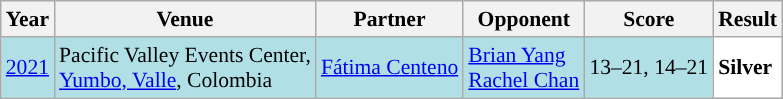<table class="sortable wikitable" style="font-size: 90%">
<tr>
<th>Year</th>
<th>Venue</th>
<th>Partner</th>
<th>Opponent</th>
<th>Score</th>
<th>Result</th>
</tr>
<tr style="background:#B0E0E6">
<td align="center"><a href='#'>2021</a></td>
<td align="left">Pacific Valley Events Center,<br><a href='#'>Yumbo, Valle</a>, Colombia</td>
<td align="left"> <a href='#'>Fátima Centeno</a></td>
<td align="left"> <a href='#'>Brian Yang</a><br> <a href='#'>Rachel Chan</a></td>
<td align="left">13–21, 14–21</td>
<td style="text-align:left; background:white"> <strong>Silver</strong></td>
</tr>
</table>
